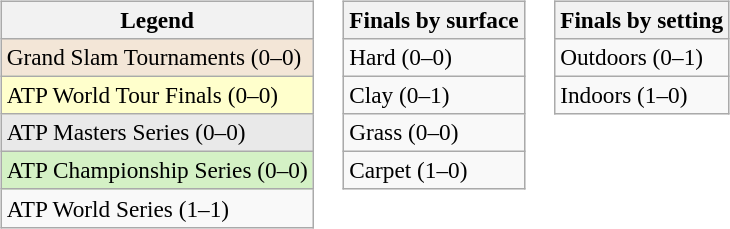<table>
<tr valign=top>
<td><br><table class=wikitable style=font-size:97%>
<tr>
<th>Legend</th>
</tr>
<tr style="background:#f3e6d7;">
<td>Grand Slam Tournaments (0–0)</td>
</tr>
<tr style="background:#ffc;">
<td>ATP World Tour Finals (0–0)</td>
</tr>
<tr style="background:#e9e9e9;">
<td>ATP Masters Series (0–0)</td>
</tr>
<tr style="background:#d4f1c5;">
<td>ATP Championship Series (0–0)</td>
</tr>
<tr>
<td>ATP World Series (1–1)</td>
</tr>
</table>
</td>
<td><br><table class=wikitable style=font-size:97%>
<tr>
<th>Finals by surface</th>
</tr>
<tr>
<td>Hard (0–0)</td>
</tr>
<tr>
<td>Clay (0–1)</td>
</tr>
<tr>
<td>Grass (0–0)</td>
</tr>
<tr>
<td>Carpet (1–0)</td>
</tr>
</table>
</td>
<td><br><table class=wikitable style=font-size:97%>
<tr>
<th>Finals by setting</th>
</tr>
<tr>
<td>Outdoors (0–1)</td>
</tr>
<tr>
<td>Indoors (1–0)</td>
</tr>
</table>
</td>
</tr>
</table>
